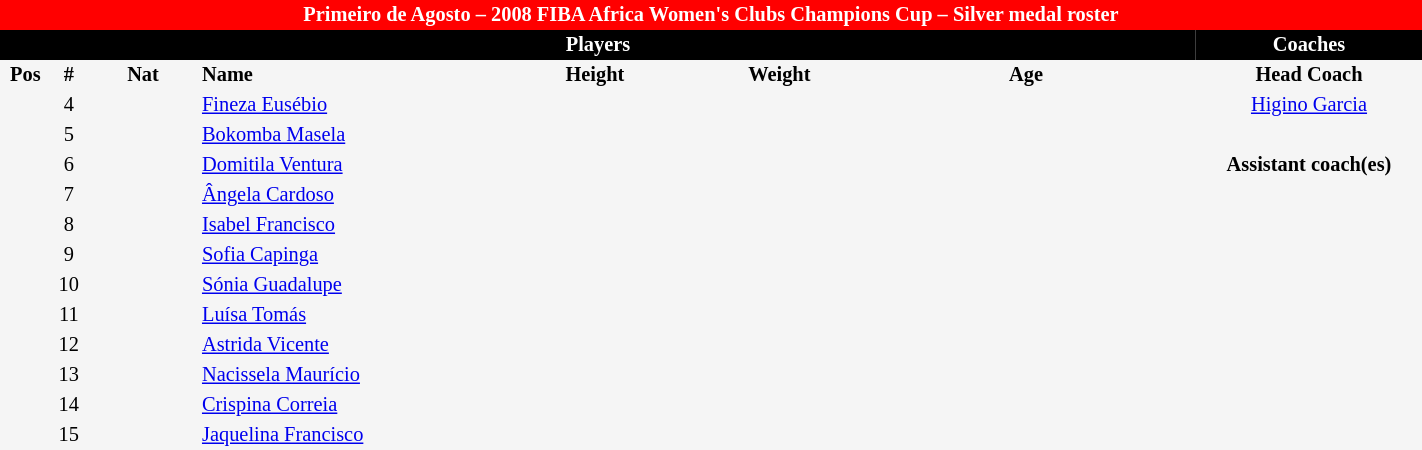<table border=0 cellpadding=2 cellspacing=0  |- bgcolor=#f5f5f5 style="text-align:center; font-size:85%;" width=75%>
<tr>
<td colspan="8" style="background: red; color: white"><strong>Primeiro de Agosto – 2008 FIBA Africa Women's Clubs Champions Cup – Silver medal roster</strong></td>
</tr>
<tr>
<td colspan="7" style="background: black; color: white"><strong>Players</strong></td>
<td style="background: black; color: white"><strong>Coaches</strong></td>
</tr>
<tr style="background=#f5f5f5; color: black">
<th width=5px>Pos</th>
<th width=5px>#</th>
<th width=50px>Nat</th>
<th width=135px align=left>Name</th>
<th width=100px>Height</th>
<th width=70px>Weight</th>
<th width=160px>Age</th>
<th width=105px>Head Coach</th>
</tr>
<tr>
<td></td>
<td>4</td>
<td></td>
<td align=left><a href='#'>Fineza Eusébio</a></td>
<td></td>
<td></td>
<td><span></span></td>
<td> <a href='#'>Higino Garcia</a></td>
</tr>
<tr>
<td></td>
<td>5</td>
<td></td>
<td align=left><a href='#'>Bokomba Masela</a></td>
<td></td>
<td></td>
<td><span></span></td>
</tr>
<tr>
<td></td>
<td>6</td>
<td></td>
<td align=left><a href='#'>Domitila Ventura</a></td>
<td></td>
<td></td>
<td><span></span></td>
<td><strong>Assistant coach(es)</strong></td>
</tr>
<tr>
<td></td>
<td>7</td>
<td></td>
<td align=left><a href='#'>Ângela Cardoso</a></td>
<td></td>
<td></td>
<td><span></span></td>
<td></td>
</tr>
<tr>
<td></td>
<td>8</td>
<td></td>
<td align=left><a href='#'>Isabel Francisco</a></td>
<td></td>
<td></td>
<td><span></span></td>
<td></td>
</tr>
<tr>
<td></td>
<td>9</td>
<td></td>
<td align=left><a href='#'>Sofia Capinga</a></td>
<td></td>
<td></td>
<td><span></span></td>
</tr>
<tr>
<td></td>
<td>10</td>
<td></td>
<td align=left><a href='#'>Sónia Guadalupe</a></td>
<td></td>
<td></td>
<td><span></span></td>
</tr>
<tr>
<td></td>
<td>11</td>
<td></td>
<td align=left><a href='#'>Luísa Tomás</a></td>
<td></td>
<td></td>
<td><span></span></td>
</tr>
<tr>
<td></td>
<td>12</td>
<td></td>
<td align=left><a href='#'>Astrida Vicente</a></td>
<td></td>
<td></td>
<td><span></span></td>
</tr>
<tr>
<td></td>
<td>13</td>
<td></td>
<td align=left><a href='#'>Nacissela Maurício</a></td>
<td></td>
<td></td>
<td><span></span></td>
</tr>
<tr>
<td></td>
<td>14</td>
<td></td>
<td align=left><a href='#'>Crispina Correia</a></td>
<td></td>
<td></td>
<td><span></span></td>
</tr>
<tr>
<td></td>
<td>15</td>
<td></td>
<td align=left><a href='#'>Jaquelina Francisco</a></td>
<td></td>
<td></td>
<td><span></span></td>
</tr>
</table>
